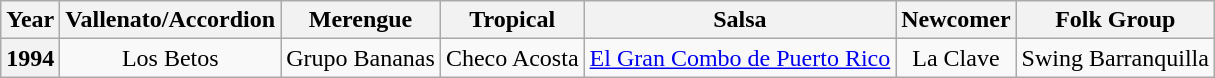<table class="wikitable" style="text-align:center;">
<tr>
<th>Year</th>
<th>Vallenato/Accordion</th>
<th>Merengue</th>
<th>Tropical</th>
<th>Salsa</th>
<th>Newcomer</th>
<th>Folk Group</th>
</tr>
<tr>
<th>1994</th>
<td>Los Betos</td>
<td>Grupo Bananas</td>
<td>Checo Acosta</td>
<td><a href='#'>El Gran Combo de Puerto Rico</a></td>
<td>La Clave</td>
<td>Swing Barranquilla</td>
</tr>
</table>
